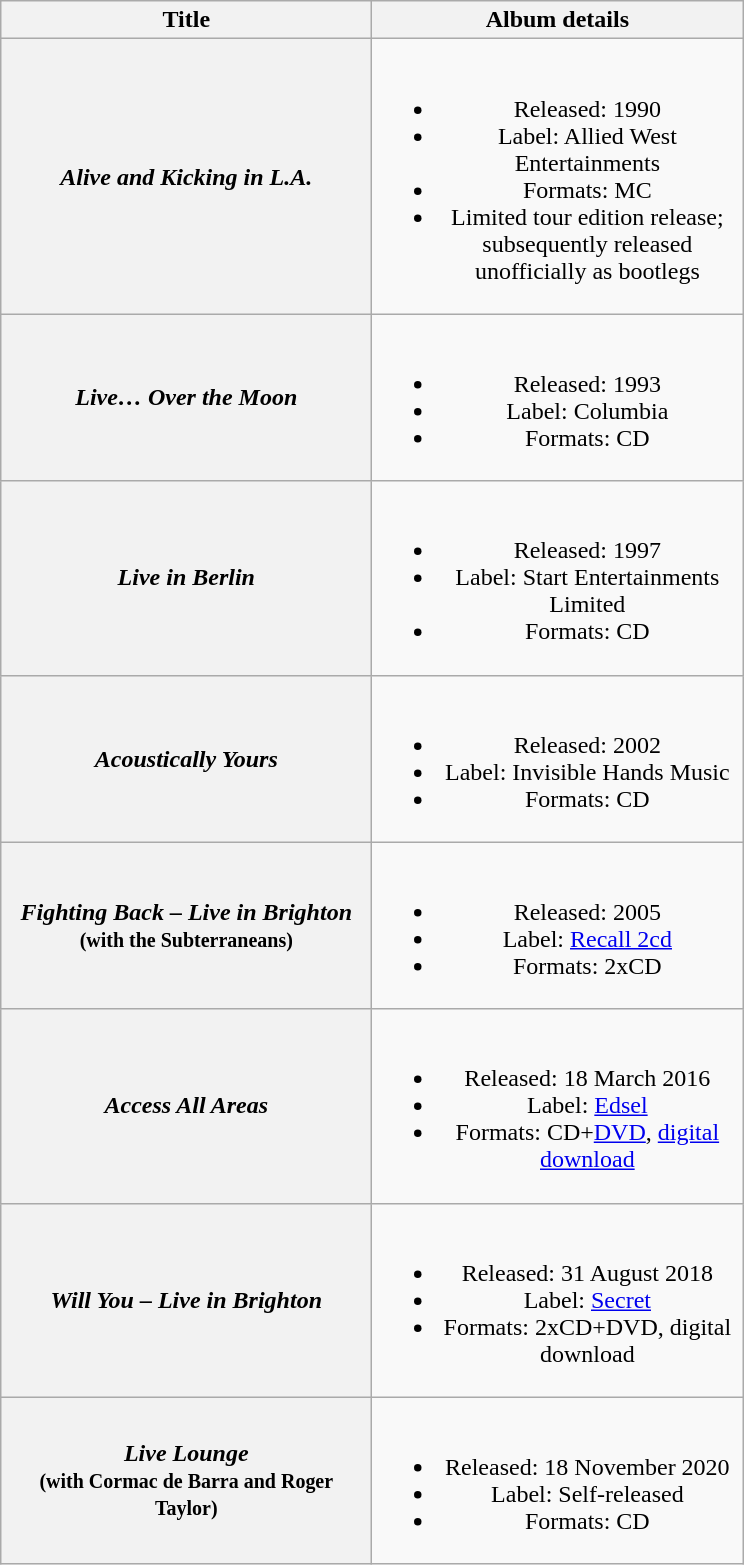<table class="wikitable plainrowheaders" style="text-align:center;">
<tr>
<th scope="col" style="width:15em;">Title</th>
<th scope="col" style="width:15em;">Album details</th>
</tr>
<tr>
<th scope="row"><em>Alive and Kicking in L.A.</em></th>
<td><br><ul><li>Released: 1990</li><li>Label: Allied West Entertainments</li><li>Formats: MC</li><li>Limited tour edition release; subsequently released unofficially as bootlegs</li></ul></td>
</tr>
<tr>
<th scope="row"><em>Live… Over the Moon</em></th>
<td><br><ul><li>Released: 1993</li><li>Label: Columbia</li><li>Formats: CD</li></ul></td>
</tr>
<tr>
<th scope="row"><em>Live in Berlin</em></th>
<td><br><ul><li>Released: 1997</li><li>Label: Start Entertainments Limited</li><li>Formats: CD</li></ul></td>
</tr>
<tr>
<th scope="row"><em>Acoustically Yours</em></th>
<td><br><ul><li>Released: 2002</li><li>Label: Invisible Hands Music</li><li>Formats: CD</li></ul></td>
</tr>
<tr>
<th scope="row"><em>Fighting Back – Live in Brighton</em><br><small>(with the Subterraneans)</small></th>
<td><br><ul><li>Released: 2005</li><li>Label: <a href='#'>Recall 2cd</a></li><li>Formats: 2xCD</li></ul></td>
</tr>
<tr>
<th scope="row"><em>Access All Areas</em></th>
<td><br><ul><li>Released: 18 March 2016</li><li>Label: <a href='#'>Edsel</a></li><li>Formats: CD+<a href='#'>DVD</a>, <a href='#'>digital download</a></li></ul></td>
</tr>
<tr>
<th scope="row"><em>Will You – Live in Brighton</em></th>
<td><br><ul><li>Released: 31 August 2018</li><li>Label: <a href='#'>Secret</a></li><li>Formats: 2xCD+DVD, digital download</li></ul></td>
</tr>
<tr>
<th scope="row"><em>Live Lounge</em><br><small>(with Cormac de Barra and Roger Taylor)</small></th>
<td><br><ul><li>Released: 18 November 2020</li><li>Label: Self-released</li><li>Formats: CD</li></ul></td>
</tr>
</table>
